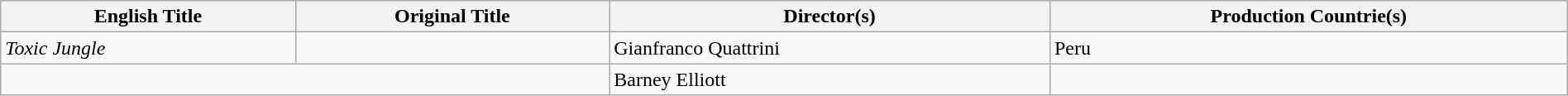<table class="sortable wikitable" style="width:100%; margin-bottom:4px" cellpadding="5">
<tr>
<th scope="col">English Title</th>
<th scope="col">Original Title</th>
<th scope="col">Director(s)</th>
<th scope="col">Production Countrie(s)</th>
</tr>
<tr>
<td><em>Toxic Jungle</em></td>
<td></td>
<td>Gianfranco Quattrini</td>
<td>Peru</td>
</tr>
<tr>
<td colspan = "2"></td>
<td>Barney Elliott</td>
<td></td>
</tr>
</table>
